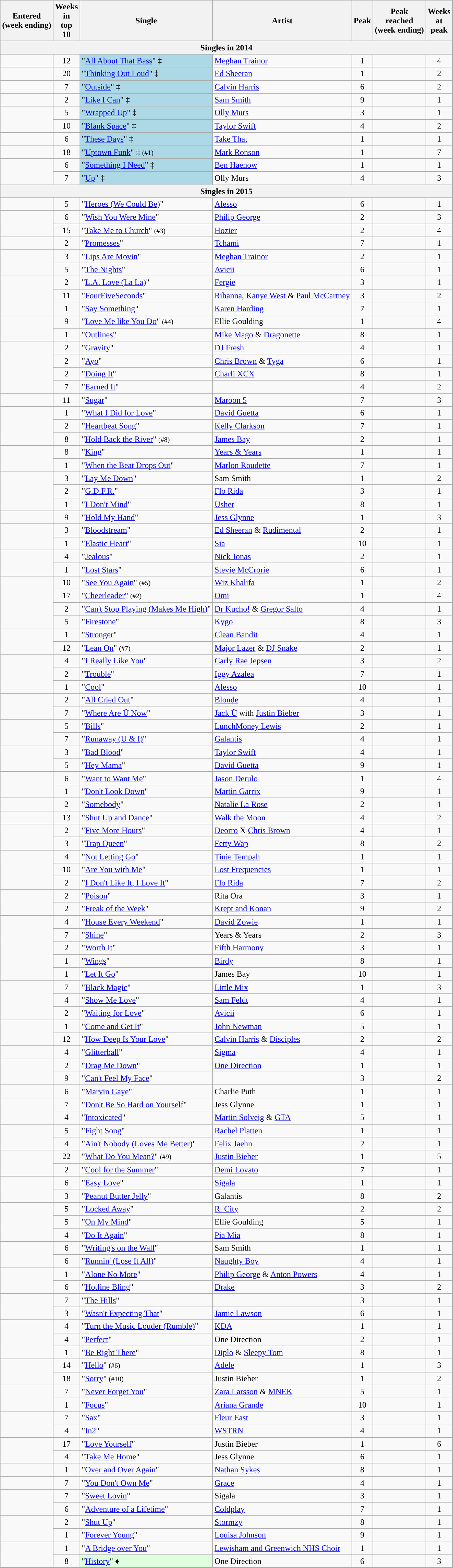<table class="wikitable sortable" style="text-align:center">
<tr>
<th>Entered <br>(week ending)</th>
<th data-sort-type="number">Weeks<br>in<br>top<br>10</th>
<th>Single</th>
<th>Artist</th>
<th data-sort-type="number">Peak</th>
<th>Peak<br>reached <br>(week ending)</th>
<th data-sort-type="number">Weeks<br>at<br>peak</th>
</tr>
<tr>
<th colspan="7">Singles in 2014</th>
</tr>
<tr>
<td></td>
<td>12</td>
<td align="left" bgcolor=lightblue>"<a href='#'>All About That Bass</a>" ‡</td>
<td align="left"><a href='#'>Meghan Trainor</a></td>
<td>1</td>
<td></td>
<td>4</td>
</tr>
<tr>
<td></td>
<td>20</td>
<td align="left" bgcolor=lightblue>"<a href='#'>Thinking Out Loud</a>" ‡</td>
<td align="left"><a href='#'>Ed Sheeran</a></td>
<td>1</td>
<td></td>
<td>2</td>
</tr>
<tr>
<td></td>
<td>7</td>
<td align="left" bgcolor=lightblue>"<a href='#'>Outside</a>" ‡</td>
<td align="left"><a href='#'>Calvin Harris</a> </td>
<td>6</td>
<td></td>
<td>2</td>
</tr>
<tr>
<td></td>
<td>2</td>
<td align="left" bgcolor=lightblue>"<a href='#'>Like I Can</a>" ‡ </td>
<td align="left"><a href='#'>Sam Smith</a></td>
<td>9</td>
<td></td>
<td>1</td>
</tr>
<tr>
<td rowspan="2"></td>
<td>5</td>
<td align="left" bgcolor=lightblue>"<a href='#'>Wrapped Up</a>" ‡ </td>
<td align="left"><a href='#'>Olly Murs</a> </td>
<td>3</td>
<td></td>
<td>1</td>
</tr>
<tr>
<td>10</td>
<td align="left" bgcolor=lightblue>"<a href='#'>Blank Space</a>" ‡</td>
<td align="left"><a href='#'>Taylor Swift</a></td>
<td>4</td>
<td></td>
<td>2</td>
</tr>
<tr>
<td></td>
<td>6</td>
<td align="left" bgcolor=lightblue>"<a href='#'>These Days</a>" ‡</td>
<td align="left"><a href='#'>Take That</a></td>
<td>1</td>
<td></td>
<td>1</td>
</tr>
<tr>
<td></td>
<td>18</td>
<td align="left" bgcolor=lightblue>"<a href='#'>Uptown Funk</a>" ‡ <small>(#1)</small></td>
<td align="left"><a href='#'>Mark Ronson</a> </td>
<td>1</td>
<td></td>
<td>7</td>
</tr>
<tr>
<td rowspan="2"></td>
<td>6</td>
<td align="left" bgcolor=lightblue>"<a href='#'>Something I Need</a>" ‡</td>
<td align="left"><a href='#'>Ben Haenow</a></td>
<td>1</td>
<td></td>
<td>1</td>
</tr>
<tr>
<td>7</td>
<td align="left" bgcolor=lightblue>"<a href='#'>Up</a>" ‡</td>
<td align="left">Olly Murs </td>
<td>4</td>
<td></td>
<td>3</td>
</tr>
<tr>
<th colspan="7">Singles in 2015</th>
</tr>
<tr>
<td></td>
<td>5</td>
<td align="left">"<a href='#'>Heroes (We Could Be)</a>"</td>
<td align="left"><a href='#'>Alesso</a> </td>
<td>6</td>
<td></td>
<td>1</td>
</tr>
<tr>
<td rowspan="2"></td>
<td>6</td>
<td align="left">"<a href='#'>Wish You Were Mine</a>"</td>
<td align="left"><a href='#'>Philip George</a></td>
<td>2</td>
<td></td>
<td>3</td>
</tr>
<tr>
<td>15</td>
<td align="left">"<a href='#'>Take Me to Church</a>" <small>(#3)</small></td>
<td align="left"><a href='#'>Hozier</a></td>
<td>2</td>
<td></td>
<td>4</td>
</tr>
<tr>
<td></td>
<td>2</td>
<td align="left">"<a href='#'>Promesses</a>"</td>
<td align="left"><a href='#'>Tchami</a> </td>
<td>7</td>
<td></td>
<td>1</td>
</tr>
<tr>
<td rowspan="2"></td>
<td>3</td>
<td align="left">"<a href='#'>Lips Are Movin</a>"</td>
<td align="left"><a href='#'>Meghan Trainor</a></td>
<td>2</td>
<td></td>
<td>1</td>
</tr>
<tr>
<td>5</td>
<td align="left">"<a href='#'>The Nights</a>"</td>
<td align="left"><a href='#'>Avicii</a></td>
<td>6</td>
<td></td>
<td>1</td>
</tr>
<tr>
<td rowspan="3"></td>
<td>2</td>
<td align="left">"<a href='#'>L.A. Love (La La)</a>"</td>
<td align="left"><a href='#'>Fergie</a></td>
<td>3</td>
<td></td>
<td>1</td>
</tr>
<tr>
<td>11</td>
<td align="left">"<a href='#'>FourFiveSeconds</a>"</td>
<td align="left"><a href='#'>Rihanna</a>, <a href='#'>Kanye West</a> & <a href='#'>Paul McCartney</a></td>
<td>3</td>
<td></td>
<td>2</td>
</tr>
<tr>
<td>1</td>
<td align="left">"<a href='#'>Say Something</a>"</td>
<td align="left"><a href='#'>Karen Harding</a></td>
<td>7</td>
<td></td>
<td>1</td>
</tr>
<tr>
<td rowspan="2"></td>
<td>9</td>
<td align="left">"<a href='#'>Love Me like You Do</a>" <small>(#4)</small></td>
<td align="left">Ellie Goulding</td>
<td>1</td>
<td></td>
<td>4</td>
</tr>
<tr>
<td>1</td>
<td align="left">"<a href='#'>Outlines</a>"</td>
<td align="left"><a href='#'>Mike Mago</a> & <a href='#'>Dragonette</a></td>
<td>8</td>
<td></td>
<td>1</td>
</tr>
<tr>
<td rowspan="4"></td>
<td>2</td>
<td align="left">"<a href='#'>Gravity</a>"</td>
<td align="left"><a href='#'>DJ Fresh</a> </td>
<td>4</td>
<td></td>
<td>1</td>
</tr>
<tr>
<td>2</td>
<td align="left">"<a href='#'>Ayo</a>" </td>
<td align="left"><a href='#'>Chris Brown</a> & <a href='#'>Tyga</a></td>
<td>6</td>
<td></td>
<td>1</td>
</tr>
<tr>
<td>2</td>
<td align="left">"<a href='#'>Doing It</a>"</td>
<td align="left"><a href='#'>Charli XCX</a> </td>
<td>8</td>
<td></td>
<td>1</td>
</tr>
<tr>
<td>7</td>
<td align="left">"<a href='#'>Earned It</a>"</td>
<td align="left"></td>
<td>4</td>
<td></td>
<td>2</td>
</tr>
<tr>
<td></td>
<td>11</td>
<td align="left">"<a href='#'>Sugar</a>" </td>
<td align="left"><a href='#'>Maroon 5</a></td>
<td>7</td>
<td></td>
<td>3</td>
</tr>
<tr>
<td rowspan="3"></td>
<td>1</td>
<td align="left">"<a href='#'>What I Did for Love</a>"</td>
<td align="left"><a href='#'>David Guetta</a> </td>
<td>6</td>
<td></td>
<td>1</td>
</tr>
<tr>
<td>2</td>
<td align="left">"<a href='#'>Heartbeat Song</a>"</td>
<td align="left"><a href='#'>Kelly Clarkson</a></td>
<td>7</td>
<td></td>
<td>1</td>
</tr>
<tr>
<td>8</td>
<td align="left">"<a href='#'>Hold Back the River</a>" <small>(#8)</small></td>
<td align="left"><a href='#'>James Bay</a></td>
<td>2</td>
<td></td>
<td>1</td>
</tr>
<tr>
<td rowspan="2"></td>
<td>8</td>
<td align="left">"<a href='#'>King</a>"</td>
<td align="left"><a href='#'>Years & Years</a></td>
<td>1</td>
<td></td>
<td>1</td>
</tr>
<tr>
<td>1</td>
<td align="left">"<a href='#'>When the Beat Drops Out</a>"</td>
<td align="left"><a href='#'>Marlon Roudette</a></td>
<td>7</td>
<td></td>
<td>1</td>
</tr>
<tr>
<td rowspan="3"></td>
<td>3</td>
<td align="left">"<a href='#'>Lay Me Down</a>" </td>
<td align="left">Sam Smith </td>
<td>1</td>
<td></td>
<td>2</td>
</tr>
<tr>
<td>2</td>
<td align="left">"<a href='#'>G.D.F.R.</a>"</td>
<td align="left"><a href='#'>Flo Rida</a> </td>
<td>3</td>
<td></td>
<td>1</td>
</tr>
<tr>
<td>1</td>
<td align="left">"<a href='#'>I Don't Mind</a>"</td>
<td align="left"><a href='#'>Usher</a> </td>
<td>8</td>
<td></td>
<td>1</td>
</tr>
<tr>
<td></td>
<td>9</td>
<td align="left">"<a href='#'>Hold My Hand</a>"</td>
<td align="left"><a href='#'>Jess Glynne</a></td>
<td>1</td>
<td></td>
<td>3</td>
</tr>
<tr>
<td rowspan="2"></td>
<td>3</td>
<td align="left">"<a href='#'>Bloodstream</a>"</td>
<td align="left"><a href='#'>Ed Sheeran</a> & <a href='#'>Rudimental</a></td>
<td>2</td>
<td></td>
<td>1</td>
</tr>
<tr>
<td>1</td>
<td align="left">"<a href='#'>Elastic Heart</a>"</td>
<td align="left"><a href='#'>Sia</a></td>
<td>10</td>
<td></td>
<td>1</td>
</tr>
<tr>
<td rowspan="2"></td>
<td>4</td>
<td align="left">"<a href='#'>Jealous</a>"</td>
<td align="left"><a href='#'>Nick Jonas</a></td>
<td>2</td>
<td></td>
<td>1</td>
</tr>
<tr>
<td>1</td>
<td align="left">"<a href='#'>Lost Stars</a>"</td>
<td align="left"><a href='#'>Stevie McCrorie</a></td>
<td>6</td>
<td></td>
<td>1</td>
</tr>
<tr>
<td rowspan="4"></td>
<td>10</td>
<td align="left">"<a href='#'>See You Again</a>" <small>(#5)</small></td>
<td align="left"><a href='#'>Wiz Khalifa</a> </td>
<td>1</td>
<td></td>
<td>2</td>
</tr>
<tr>
<td>17</td>
<td align="left">"<a href='#'>Cheerleader</a>" <small>(#2)</small> </td>
<td align="left"><a href='#'>Omi</a></td>
<td>1</td>
<td></td>
<td>4</td>
</tr>
<tr>
<td>2</td>
<td align="left">"<a href='#'>Can't Stop Playing (Makes Me High)</a>"</td>
<td align="left"><a href='#'>Dr Kucho!</a> & <a href='#'>Gregor Salto</a> </td>
<td>4</td>
<td></td>
<td>1</td>
</tr>
<tr>
<td>5</td>
<td align="left">"<a href='#'>Firestone</a>"</td>
<td align="left"><a href='#'>Kygo</a> </td>
<td>8</td>
<td></td>
<td>3</td>
</tr>
<tr>
<td rowspan="2"></td>
<td>1</td>
<td align="left">"<a href='#'>Stronger</a>"</td>
<td align="left"><a href='#'>Clean Bandit</a></td>
<td>4</td>
<td></td>
<td>1</td>
</tr>
<tr>
<td>12</td>
<td align="left">"<a href='#'>Lean On</a>" <small>(#7)</small> </td>
<td align="left"><a href='#'>Major Lazer</a> & <a href='#'>DJ Snake</a> </td>
<td>2</td>
<td></td>
<td>1</td>
</tr>
<tr>
<td rowspan="3"></td>
<td>4</td>
<td align="left">"<a href='#'>I Really Like You</a>"</td>
<td align="left"><a href='#'>Carly Rae Jepsen</a></td>
<td>3</td>
<td></td>
<td>2</td>
</tr>
<tr>
<td>2</td>
<td align="left">"<a href='#'>Trouble</a>"</td>
<td align="left"><a href='#'>Iggy Azalea</a> </td>
<td>7</td>
<td></td>
<td>1</td>
</tr>
<tr>
<td>1</td>
<td align="left">"<a href='#'>Cool</a>"</td>
<td align="left"><a href='#'>Alesso</a> </td>
<td>10</td>
<td></td>
<td>1</td>
</tr>
<tr>
<td rowspan="2"></td>
<td>2</td>
<td align="left">"<a href='#'>All Cried Out</a>"</td>
<td align="left"><a href='#'>Blonde</a> </td>
<td>4</td>
<td></td>
<td>1</td>
</tr>
<tr>
<td>7</td>
<td align="left">"<a href='#'>Where Are Ü Now</a>"</td>
<td align="left"><a href='#'>Jack Ü</a> with <a href='#'>Justin Bieber</a></td>
<td>3</td>
<td></td>
<td>1</td>
</tr>
<tr>
<td rowspan="2"></td>
<td>5</td>
<td align="left">"<a href='#'>Bills</a>"</td>
<td align="left"><a href='#'>LunchMoney Lewis</a></td>
<td>2</td>
<td></td>
<td>1</td>
</tr>
<tr>
<td>7</td>
<td align="left">"<a href='#'>Runaway (U & I)</a>"</td>
<td align="left"><a href='#'>Galantis</a></td>
<td>4</td>
<td></td>
<td>1</td>
</tr>
<tr>
<td rowspan="2"></td>
<td>3</td>
<td align= "left">"<a href='#'>Bad Blood</a>"</td>
<td align= "left"><a href='#'>Taylor Swift</a> </td>
<td>4</td>
<td></td>
<td>1</td>
</tr>
<tr>
<td>5</td>
<td align= "left">"<a href='#'>Hey Mama</a>"</td>
<td align= "left"><a href='#'>David Guetta</a> </td>
<td>9</td>
<td></td>
<td>1</td>
</tr>
<tr>
<td rowspan="2"></td>
<td>6</td>
<td align= "left">"<a href='#'>Want to Want Me</a>"</td>
<td align= "left"><a href='#'>Jason Derulo</a></td>
<td>1</td>
<td></td>
<td>4</td>
</tr>
<tr>
<td>1</td>
<td align= "left">"<a href='#'>Don't Look Down</a>"</td>
<td align= "left"><a href='#'>Martin Garrix</a> </td>
<td>9</td>
<td></td>
<td>1</td>
</tr>
<tr>
<td></td>
<td>2</td>
<td align= "left">"<a href='#'>Somebody</a>"</td>
<td align= "left"><a href='#'>Natalie La Rose</a> </td>
<td>2</td>
<td></td>
<td>1</td>
</tr>
<tr>
<td></td>
<td>13</td>
<td align="left">"<a href='#'>Shut Up and Dance</a>"</td>
<td align= "left"><a href='#'>Walk the Moon</a></td>
<td>4</td>
<td></td>
<td>2</td>
</tr>
<tr>
<td rowspan="2"></td>
<td>2</td>
<td align="left">"<a href='#'>Five More Hours</a>"</td>
<td align= "left"><a href='#'>Deorro</a> X <a href='#'>Chris Brown</a></td>
<td>4</td>
<td></td>
<td>1</td>
</tr>
<tr>
<td>3</td>
<td align="left">"<a href='#'>Trap Queen</a>"</td>
<td align= "left"><a href='#'>Fetty Wap</a></td>
<td>8</td>
<td></td>
<td>2</td>
</tr>
<tr>
<td rowspan="3"></td>
<td>4</td>
<td align="left">"<a href='#'>Not Letting Go</a>"</td>
<td align= "left"><a href='#'>Tinie Tempah</a> </td>
<td>1</td>
<td></td>
<td>1</td>
</tr>
<tr>
<td>10</td>
<td align="left">"<a href='#'>Are You with Me</a>"</td>
<td align="left"><a href='#'>Lost Frequencies</a></td>
<td>1</td>
<td></td>
<td>1</td>
</tr>
<tr>
<td>2</td>
<td align="left">"<a href='#'>I Don't Like It, I Love It</a>"</td>
<td align="left"><a href='#'>Flo Rida</a> </td>
<td>7</td>
<td></td>
<td>2</td>
</tr>
<tr>
<td rowspan="2"></td>
<td>2</td>
<td align="left">"<a href='#'>Poison</a>"</td>
<td align="left">Rita Ora</td>
<td>3</td>
<td></td>
<td>1</td>
</tr>
<tr>
<td>2</td>
<td align="left">"<a href='#'>Freak of the Week</a>"</td>
<td align="left"><a href='#'>Krept and Konan</a> </td>
<td>9</td>
<td></td>
<td>2</td>
</tr>
<tr>
<td rowspan="5"></td>
<td>4</td>
<td align="left">"<a href='#'>House Every Weekend</a>"</td>
<td align="left"><a href='#'>David Zowie</a></td>
<td>1</td>
<td></td>
<td>1</td>
</tr>
<tr>
<td>7</td>
<td align="left">"<a href='#'>Shine</a>"</td>
<td align="left">Years & Years</td>
<td>2</td>
<td></td>
<td>3</td>
</tr>
<tr>
<td>2</td>
<td align="left">"<a href='#'>Worth It</a>"</td>
<td align="left"><a href='#'>Fifth Harmony</a> </td>
<td>3</td>
<td></td>
<td>1</td>
</tr>
<tr>
<td>1</td>
<td align="left">"<a href='#'>Wings</a>"</td>
<td align="left"><a href='#'>Birdy</a></td>
<td>8</td>
<td></td>
<td>1</td>
</tr>
<tr>
<td>1</td>
<td align="left">"<a href='#'>Let It Go</a>"</td>
<td align="left">James Bay</td>
<td>10</td>
<td></td>
<td>1</td>
</tr>
<tr>
<td rowspan="3"></td>
<td>7</td>
<td align="left">"<a href='#'>Black Magic</a>"</td>
<td align="left"><a href='#'>Little Mix</a></td>
<td>1</td>
<td></td>
<td>3</td>
</tr>
<tr>
<td>4</td>
<td align="left">"<a href='#'>Show Me Love</a>"</td>
<td align="left"><a href='#'>Sam Feldt</a> </td>
<td>4</td>
<td></td>
<td>1</td>
</tr>
<tr>
<td>2</td>
<td align="left">"<a href='#'>Waiting for Love</a>"</td>
<td align="left"><a href='#'>Avicii</a></td>
<td>6</td>
<td></td>
<td>1</td>
</tr>
<tr>
<td rowspan="2"></td>
<td>1</td>
<td align="left">"<a href='#'>Come and Get It</a>"</td>
<td align="left"><a href='#'>John Newman</a></td>
<td>5</td>
<td></td>
<td>1</td>
</tr>
<tr>
<td>12</td>
<td align="left">"<a href='#'>How Deep Is Your Love</a>"</td>
<td align="left"><a href='#'>Calvin Harris</a> & <a href='#'>Disciples</a></td>
<td>2</td>
<td></td>
<td>2</td>
</tr>
<tr>
<td></td>
<td>4</td>
<td align="left">"<a href='#'>Glitterball</a>"</td>
<td align="left"><a href='#'>Sigma</a> </td>
<td>4</td>
<td></td>
<td>1</td>
</tr>
<tr>
<td rowspan="2"></td>
<td>2</td>
<td align="left">"<a href='#'>Drag Me Down</a>"</td>
<td align="left"><a href='#'>One Direction</a></td>
<td>1</td>
<td></td>
<td>1</td>
</tr>
<tr>
<td>9</td>
<td align="left">"<a href='#'>Can't Feel My Face</a>"</td>
<td align="left"></td>
<td>3</td>
<td></td>
<td>2</td>
</tr>
<tr>
<td></td>
<td>6</td>
<td align="left">"<a href='#'>Marvin Gaye</a>"</td>
<td align="left">Charlie Puth </td>
<td>1</td>
<td></td>
<td>1</td>
</tr>
<tr>
<td rowspan="2"></td>
<td>7</td>
<td align="left">"<a href='#'>Don't Be So Hard on Yourself</a>"</td>
<td align="left">Jess Glynne</td>
<td>1</td>
<td></td>
<td>1</td>
</tr>
<tr>
<td>4</td>
<td align="left">"<a href='#'>Intoxicated</a>" </td>
<td align="left"><a href='#'>Martin Solveig</a> & <a href='#'>GTA</a></td>
<td>5</td>
<td></td>
<td>1</td>
</tr>
<tr>
<td rowspan="2"></td>
<td>5</td>
<td align="left">"<a href='#'>Fight Song</a>"</td>
<td align="left"><a href='#'>Rachel Platten</a></td>
<td>1</td>
<td></td>
<td>1</td>
</tr>
<tr>
<td>4</td>
<td align="left">"<a href='#'>Ain't Nobody (Loves Me Better)</a>"</td>
<td align="left"><a href='#'>Felix Jaehn</a> </td>
<td>2</td>
<td></td>
<td>1</td>
</tr>
<tr>
<td rowspan="2"></td>
<td>22</td>
<td align="left">"<a href='#'>What Do You Mean?</a>" <small>(#9)</small></td>
<td align="left"><a href='#'>Justin Bieber</a></td>
<td>1</td>
<td></td>
<td>5</td>
</tr>
<tr>
<td>2</td>
<td align="left">"<a href='#'>Cool for the Summer</a>"</td>
<td align="left"><a href='#'>Demi Lovato</a></td>
<td>7</td>
<td></td>
<td>1</td>
</tr>
<tr>
<td rowspan="2"></td>
<td>6</td>
<td align="left">"<a href='#'>Easy Love</a>"</td>
<td align="left"><a href='#'>Sigala</a></td>
<td>1</td>
<td></td>
<td>1</td>
</tr>
<tr>
<td>3</td>
<td align="left">"<a href='#'>Peanut Butter Jelly</a>"</td>
<td align="left">Galantis</td>
<td>8</td>
<td></td>
<td>2</td>
</tr>
<tr>
<td rowspan="3"></td>
<td>5</td>
<td align="left">"<a href='#'>Locked Away</a>"</td>
<td align="left"><a href='#'>R. City</a> </td>
<td>2</td>
<td></td>
<td>2</td>
</tr>
<tr>
<td>5</td>
<td align="left">"<a href='#'>On My Mind</a>"</td>
<td align="left">Ellie Goulding</td>
<td>5</td>
<td></td>
<td>1</td>
</tr>
<tr>
<td>4</td>
<td align="left">"<a href='#'>Do It Again</a>"</td>
<td align="left"><a href='#'>Pia Mia</a> </td>
<td>8</td>
<td></td>
<td>1</td>
</tr>
<tr>
<td rowspan="2"></td>
<td>6</td>
<td align="left">"<a href='#'>Writing's on the Wall</a>" </td>
<td align="left">Sam Smith</td>
<td>1</td>
<td></td>
<td>1</td>
</tr>
<tr>
<td>6</td>
<td align="left">"<a href='#'>Runnin' (Lose It All)</a>"</td>
<td align="left"><a href='#'>Naughty Boy</a> </td>
<td>4</td>
<td></td>
<td>1</td>
</tr>
<tr>
<td rowspan="2"></td>
<td>1</td>
<td align="left">"<a href='#'>Alone No More</a>"</td>
<td align="left"><a href='#'>Philip George</a> & <a href='#'>Anton Powers</a></td>
<td>4</td>
<td></td>
<td>1</td>
</tr>
<tr>
<td>6</td>
<td align="left">"<a href='#'>Hotline Bling</a>"</td>
<td align="left"><a href='#'>Drake</a></td>
<td>3</td>
<td></td>
<td>2</td>
</tr>
<tr>
<td rowspan="2"></td>
<td>7</td>
<td align= "left">"<a href='#'>The Hills</a>" </td>
<td align="left"></td>
<td>3</td>
<td></td>
<td>1</td>
</tr>
<tr>
<td>3</td>
<td align="left">"<a href='#'>Wasn't Expecting That</a>"</td>
<td align="left"><a href='#'>Jamie Lawson</a></td>
<td>6</td>
<td></td>
<td>1</td>
</tr>
<tr>
<td rowspan="3"></td>
<td>4</td>
<td align="left">"<a href='#'>Turn the Music Louder (Rumble)</a>"</td>
<td align="left"><a href='#'>KDA</a> </td>
<td>1</td>
<td></td>
<td>1</td>
</tr>
<tr>
<td>4</td>
<td align="left">"<a href='#'>Perfect</a>" </td>
<td align="left">One Direction</td>
<td>2</td>
<td></td>
<td>1</td>
</tr>
<tr>
<td>1</td>
<td align="left">"<a href='#'>Be Right There</a>"</td>
<td align="left"><a href='#'>Diplo</a> & <a href='#'>Sleepy Tom</a></td>
<td>8</td>
<td></td>
<td>1</td>
</tr>
<tr>
<td rowspan="2"></td>
<td>14</td>
<td align="left">"<a href='#'>Hello</a>" <small>(#6)</small></td>
<td align="left"><a href='#'>Adele</a></td>
<td>1</td>
<td></td>
<td>3</td>
</tr>
<tr>
<td>18</td>
<td align="left">"<a href='#'>Sorry</a>" <small>(#10)</small></td>
<td align="left">Justin Bieber</td>
<td>1</td>
<td></td>
<td>2</td>
</tr>
<tr>
<td rowspan="2"></td>
<td>7</td>
<td align="left">"<a href='#'>Never Forget You</a>" </td>
<td align="left"><a href='#'>Zara Larsson</a> & <a href='#'>MNEK</a></td>
<td>5</td>
<td></td>
<td>1</td>
</tr>
<tr>
<td>1</td>
<td align="left">"<a href='#'>Focus</a>"</td>
<td align="left"><a href='#'>Ariana Grande</a></td>
<td>10</td>
<td></td>
<td>1</td>
</tr>
<tr>
<td rowspan="2"></td>
<td>7</td>
<td align="left">"<a href='#'>Sax</a>" </td>
<td align="left"><a href='#'>Fleur East</a></td>
<td>3</td>
<td></td>
<td>1</td>
</tr>
<tr>
<td>4</td>
<td align="left">"<a href='#'>In2</a>"</td>
<td align="left"><a href='#'>WSTRN</a></td>
<td>4</td>
<td></td>
<td>1</td>
</tr>
<tr>
<td rowspan="2"></td>
<td>17</td>
<td align="left">"<a href='#'>Love Yourself</a>"</td>
<td align="left">Justin Bieber</td>
<td>1</td>
<td></td>
<td>6</td>
</tr>
<tr>
<td>4</td>
<td align="left">"<a href='#'>Take Me Home</a>" </td>
<td align="left">Jess Glynne</td>
<td>6</td>
<td></td>
<td>1</td>
</tr>
<tr>
<td></td>
<td>1</td>
<td align="left">"<a href='#'>Over and Over Again</a>"</td>
<td align="left"><a href='#'>Nathan Sykes</a></td>
<td>8</td>
<td></td>
<td>1</td>
</tr>
<tr>
<td></td>
<td>7</td>
<td align="left">"<a href='#'>You Don't Own Me</a>"</td>
<td align="left"><a href='#'>Grace</a> </td>
<td>4</td>
<td></td>
<td>1</td>
</tr>
<tr>
<td rowspan="2"></td>
<td>7</td>
<td align="left">"<a href='#'>Sweet Lovin</a>"</td>
<td align="left">Sigala </td>
<td>3</td>
<td></td>
<td>1</td>
</tr>
<tr>
<td>6</td>
<td align="left">"<a href='#'>Adventure of a Lifetime</a>"</td>
<td align="left"><a href='#'>Coldplay</a></td>
<td>7</td>
<td></td>
<td>1</td>
</tr>
<tr>
<td rowspan="2"></td>
<td>2</td>
<td align="left">"<a href='#'>Shut Up</a>"</td>
<td align="left"><a href='#'>Stormzy</a></td>
<td>8</td>
<td></td>
<td>1</td>
</tr>
<tr>
<td>1</td>
<td align="left">"<a href='#'>Forever Young</a>"</td>
<td align="left"><a href='#'>Louisa Johnson</a></td>
<td>9</td>
<td></td>
<td>1</td>
</tr>
<tr>
<td rowspan="2"></td>
<td>1</td>
<td align="left">"<a href='#'>A Bridge over You</a>"</td>
<td align="left"><a href='#'>Lewisham and Greenwich NHS Choir</a></td>
<td>1</td>
<td></td>
<td>1</td>
</tr>
<tr>
<td>8</td>
<td align="left" bgcolor=#DDFFDD>"<a href='#'>History</a>" ♦</td>
<td align="left">One Direction</td>
<td>6</td>
<td></td>
<td>3</td>
</tr>
</table>
